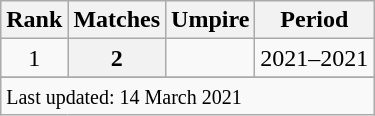<table class="wikitable plainrowheaders sortable">
<tr>
<th scope=col>Rank</th>
<th scope=col>Matches</th>
<th scope=col>Umpire</th>
<th scope=col>Period</th>
</tr>
<tr>
<td align=center>1</td>
<th scope=row style=text-align:center;>2</th>
<td></td>
<td>2021–2021</td>
</tr>
<tr>
</tr>
<tr class=sortbottom>
<td colspan=4><small>Last updated: 14 March 2021</small></td>
</tr>
</table>
